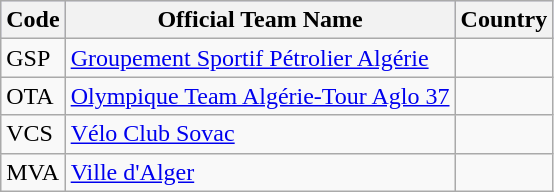<table class="wikitable">
<tr style="background:#ccccff;">
<th>Code</th>
<th>Official Team Name</th>
<th>Country</th>
</tr>
<tr>
<td>GSP</td>
<td><a href='#'>Groupement Sportif Pétrolier Algérie</a></td>
<td></td>
</tr>
<tr>
<td>OTA</td>
<td><a href='#'>Olympique Team Algérie-Tour Aglo 37</a></td>
<td></td>
</tr>
<tr>
<td>VCS</td>
<td><a href='#'>Vélo Club Sovac</a></td>
<td></td>
</tr>
<tr>
<td>MVA</td>
<td><a href='#'>Ville d'Alger</a></td>
<td></td>
</tr>
</table>
